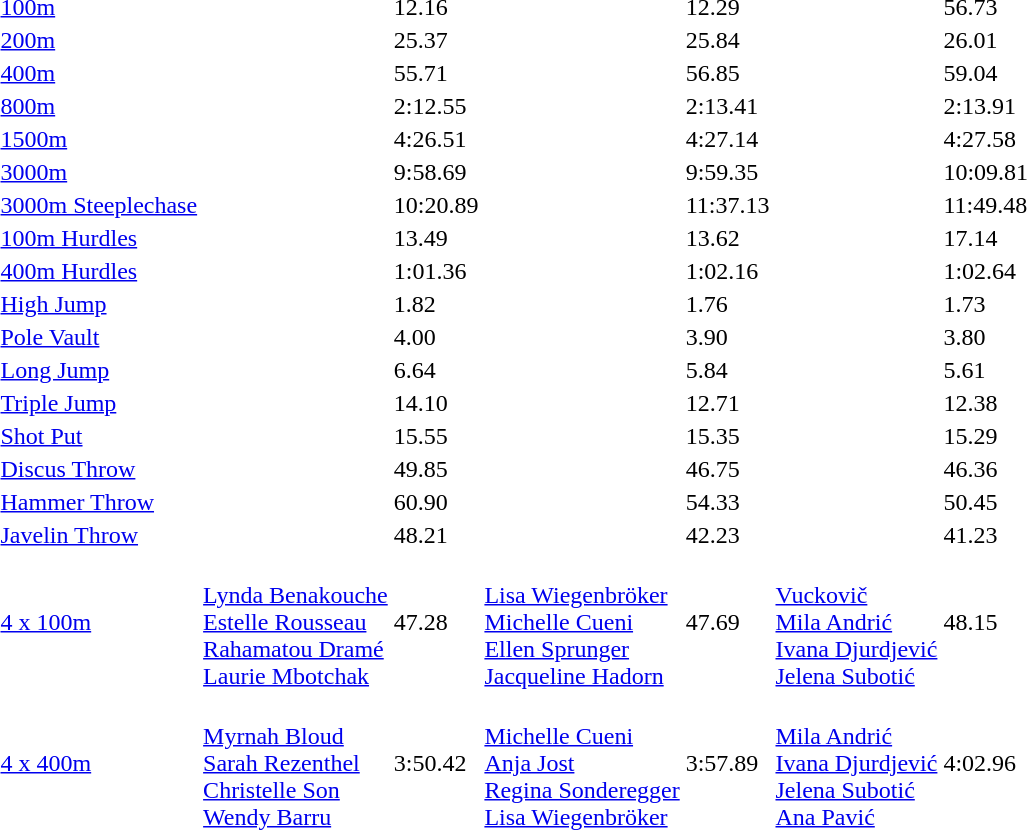<table>
<tr>
<td><a href='#'>100m</a></td>
<td></td>
<td>12.16</td>
<td></td>
<td>12.29</td>
<td></td>
<td>56.73</td>
</tr>
<tr>
<td><a href='#'>200m</a></td>
<td></td>
<td>25.37</td>
<td></td>
<td>25.84</td>
<td></td>
<td>26.01</td>
</tr>
<tr>
<td><a href='#'>400m</a></td>
<td></td>
<td>55.71</td>
<td></td>
<td>56.85</td>
<td></td>
<td>59.04</td>
</tr>
<tr>
<td><a href='#'>800m</a></td>
<td></td>
<td>2:12.55</td>
<td></td>
<td>2:13.41</td>
<td></td>
<td>2:13.91</td>
</tr>
<tr>
<td><a href='#'>1500m</a></td>
<td></td>
<td>4:26.51</td>
<td></td>
<td>4:27.14</td>
<td></td>
<td>4:27.58</td>
</tr>
<tr>
<td><a href='#'>3000m</a></td>
<td></td>
<td>9:58.69</td>
<td></td>
<td>9:59.35</td>
<td></td>
<td>10:09.81</td>
</tr>
<tr>
<td><a href='#'>3000m Steeplechase</a></td>
<td></td>
<td>10:20.89</td>
<td></td>
<td>11:37.13</td>
<td></td>
<td>11:49.48</td>
</tr>
<tr>
<td><a href='#'>100m Hurdles</a></td>
<td></td>
<td>13.49</td>
<td></td>
<td>13.62</td>
<td></td>
<td>17.14</td>
</tr>
<tr>
<td><a href='#'>400m Hurdles</a></td>
<td></td>
<td>1:01.36</td>
<td></td>
<td>1:02.16</td>
<td></td>
<td>1:02.64</td>
</tr>
<tr>
<td><a href='#'>High Jump</a></td>
<td></td>
<td>1.82</td>
<td></td>
<td>1.76</td>
<td></td>
<td>1.73</td>
</tr>
<tr>
<td><a href='#'>Pole Vault</a></td>
<td></td>
<td>4.00</td>
<td></td>
<td>3.90</td>
<td></td>
<td>3.80</td>
</tr>
<tr>
<td><a href='#'>Long Jump</a></td>
<td></td>
<td>6.64</td>
<td></td>
<td>5.84</td>
<td></td>
<td>5.61</td>
</tr>
<tr>
<td><a href='#'>Triple Jump</a></td>
<td></td>
<td>14.10</td>
<td></td>
<td>12.71</td>
<td></td>
<td>12.38</td>
</tr>
<tr>
<td><a href='#'>Shot Put</a></td>
<td></td>
<td>15.55</td>
<td></td>
<td>15.35</td>
<td></td>
<td>15.29</td>
</tr>
<tr>
<td><a href='#'>Discus Throw</a></td>
<td></td>
<td>49.85</td>
<td></td>
<td>46.75</td>
<td></td>
<td>46.36</td>
</tr>
<tr>
<td><a href='#'>Hammer Throw</a></td>
<td></td>
<td>60.90</td>
<td></td>
<td>54.33</td>
<td></td>
<td>50.45</td>
</tr>
<tr>
<td><a href='#'>Javelin Throw</a></td>
<td></td>
<td>48.21</td>
<td></td>
<td>42.23</td>
<td></td>
<td>41.23</td>
</tr>
<tr>
<td><a href='#'>4 x 100m</a></td>
<td><br><a href='#'>Lynda Benakouche</a><br><a href='#'>Estelle Rousseau</a><br><a href='#'>Rahamatou Dramé</a><br><a href='#'>Laurie Mbotchak</a></td>
<td>47.28</td>
<td><br><a href='#'>Lisa Wiegenbröker</a><br><a href='#'>Michelle Cueni</a><br><a href='#'>Ellen Sprunger</a><br><a href='#'>Jacqueline Hadorn</a></td>
<td>47.69</td>
<td><br><a href='#'>Vuckovič</a><br><a href='#'>Mila Andrić</a><br><a href='#'>Ivana Djurdjević</a><br><a href='#'>Jelena Subotić</a></td>
<td>48.15</td>
</tr>
<tr>
<td><a href='#'>4 x 400m</a></td>
<td><br><a href='#'>Myrnah Bloud</a><br><a href='#'>Sarah Rezenthel</a><br><a href='#'>Christelle Son</a><br><a href='#'>Wendy Barru</a></td>
<td>3:50.42</td>
<td><br><a href='#'>Michelle Cueni</a><br><a href='#'>Anja Jost</a><br><a href='#'>Regina Sonderegger</a><br><a href='#'>Lisa Wiegenbröker</a></td>
<td>3:57.89</td>
<td><br><a href='#'>Mila Andrić</a><br><a href='#'>Ivana Djurdjević</a><br><a href='#'>Jelena Subotić</a><br><a href='#'>Ana Pavić</a></td>
<td>4:02.96</td>
</tr>
</table>
